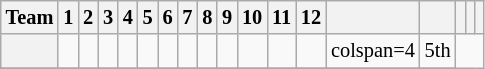<table class="wikitable" style="font-size:85%; text-align:center;">
<tr>
<th>Team</th>
<th>1</th>
<th>2</th>
<th>3</th>
<th>4</th>
<th>5</th>
<th>6</th>
<th>7</th>
<th>8</th>
<th>9</th>
<th>10</th>
<th>11</th>
<th>12</th>
<th></th>
<th></th>
<th></th>
<th></th>
<th></th>
</tr>
<tr>
<th align="left"></th>
<td></td>
<td></td>
<td></td>
<td></td>
<td></td>
<td></td>
<td></td>
<td></td>
<td></td>
<td></td>
<td></td>
<td></td>
<td>colspan=4 </td>
<td>5th</td>
</tr>
<tr>
</tr>
</table>
